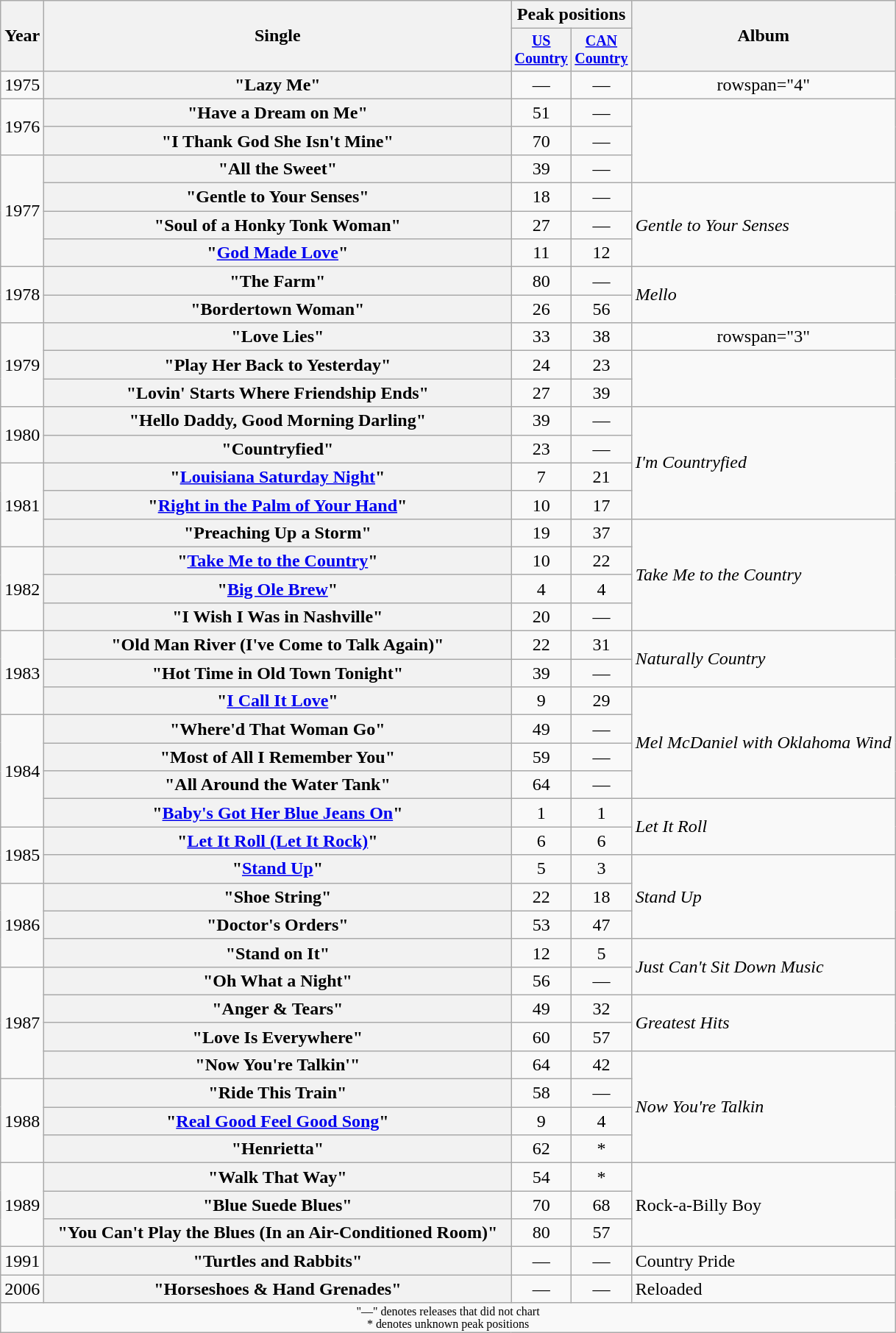<table class="wikitable plainrowheaders" style="text-align:center;">
<tr>
<th rowspan="2">Year</th>
<th rowspan="2" style="width:26em;">Single</th>
<th colspan="2">Peak positions</th>
<th rowspan="2">Album</th>
</tr>
<tr style="font-size:smaller;">
<th style="width:40px;"><a href='#'>US Country</a><br></th>
<th style="width:40px;"><a href='#'>CAN Country</a></th>
</tr>
<tr>
<td>1975</td>
<th scope="row">"Lazy Me"</th>
<td>—</td>
<td>—</td>
<td>rowspan="4" </td>
</tr>
<tr>
<td rowspan="2">1976</td>
<th scope="row">"Have a Dream on Me"</th>
<td>51</td>
<td>—</td>
</tr>
<tr>
<th scope="row">"I Thank God She Isn't Mine"</th>
<td>70</td>
<td>—</td>
</tr>
<tr>
<td rowspan="4">1977</td>
<th scope="row">"All the Sweet"</th>
<td>39</td>
<td>—</td>
</tr>
<tr>
<th scope="row">"Gentle to Your Senses"</th>
<td>18</td>
<td>—</td>
<td style="text-align:left;" rowspan="3"><em>Gentle to Your Senses</em></td>
</tr>
<tr>
<th scope="row">"Soul of a Honky Tonk Woman"</th>
<td>27</td>
<td>—</td>
</tr>
<tr>
<th scope="row">"<a href='#'>God Made Love</a>"</th>
<td>11</td>
<td>12</td>
</tr>
<tr>
<td rowspan="2">1978</td>
<th scope="row">"The Farm"</th>
<td>80</td>
<td>—</td>
<td style="text-align:left;" rowspan="2"><em>Mello</em></td>
</tr>
<tr>
<th scope="row">"Bordertown Woman"</th>
<td>26</td>
<td>56</td>
</tr>
<tr>
<td rowspan="3">1979</td>
<th scope="row">"Love Lies"</th>
<td>33</td>
<td>38</td>
<td>rowspan="3" </td>
</tr>
<tr>
<th scope="row">"Play Her Back to Yesterday"</th>
<td>24</td>
<td>23</td>
</tr>
<tr>
<th scope="row">"Lovin' Starts Where Friendship Ends"</th>
<td>27</td>
<td>39</td>
</tr>
<tr>
<td rowspan="2">1980</td>
<th scope="row">"Hello Daddy, Good Morning Darling"</th>
<td>39</td>
<td>—</td>
<td style="text-align:left;" rowspan="4"><em>I'm Countryfied</em></td>
</tr>
<tr>
<th scope="row">"Countryfied"</th>
<td>23</td>
<td>—</td>
</tr>
<tr>
<td rowspan="3">1981</td>
<th scope="row">"<a href='#'>Louisiana Saturday Night</a>"</th>
<td>7</td>
<td>21</td>
</tr>
<tr>
<th scope="row">"<a href='#'>Right in the Palm of Your Hand</a>"</th>
<td>10</td>
<td>17</td>
</tr>
<tr>
<th scope="row">"Preaching Up a Storm"</th>
<td>19</td>
<td>37</td>
<td style="text-align:left;" rowspan="4"><em>Take Me to the Country</em></td>
</tr>
<tr>
<td rowspan="3">1982</td>
<th scope="row">"<a href='#'>Take Me to the Country</a>"</th>
<td>10</td>
<td>22</td>
</tr>
<tr>
<th scope="row">"<a href='#'>Big Ole Brew</a>"</th>
<td>4</td>
<td>4</td>
</tr>
<tr>
<th scope="row">"I Wish I Was in Nashville"</th>
<td>20</td>
<td>—</td>
</tr>
<tr>
<td rowspan="3">1983</td>
<th scope="row">"Old Man River (I've Come to Talk Again)"</th>
<td>22</td>
<td>31</td>
<td style="text-align:left;" rowspan="2"><em>Naturally Country</em></td>
</tr>
<tr>
<th scope="row">"Hot Time in Old Town Tonight"</th>
<td>39</td>
<td>—</td>
</tr>
<tr>
<th scope="row">"<a href='#'>I Call It Love</a>"</th>
<td>9</td>
<td>29</td>
<td style="text-align:left;" rowspan="4"><em>Mel McDaniel with Oklahoma Wind</em></td>
</tr>
<tr>
<td rowspan="4">1984</td>
<th scope="row">"Where'd That Woman Go"</th>
<td>49</td>
<td>—</td>
</tr>
<tr>
<th scope="row">"Most of All I Remember You"</th>
<td>59</td>
<td>—</td>
</tr>
<tr>
<th scope="row">"All Around the Water Tank"</th>
<td>64</td>
<td>—</td>
</tr>
<tr>
<th scope="row">"<a href='#'>Baby's Got Her Blue Jeans On</a>"</th>
<td>1</td>
<td>1</td>
<td style="text-align:left;" rowspan="2"><em>Let It Roll</em></td>
</tr>
<tr>
<td rowspan="2">1985</td>
<th scope="row">"<a href='#'>Let It Roll (Let It Rock)</a>"</th>
<td>6</td>
<td>6</td>
</tr>
<tr>
<th scope="row">"<a href='#'>Stand Up</a>"</th>
<td>5</td>
<td>3</td>
<td style="text-align:left;" rowspan="3"><em>Stand Up</em></td>
</tr>
<tr>
<td rowspan="3">1986</td>
<th scope="row">"Shoe String"</th>
<td>22</td>
<td>18</td>
</tr>
<tr>
<th scope="row">"Doctor's Orders"</th>
<td>53</td>
<td>47</td>
</tr>
<tr>
<th scope="row">"Stand on It"</th>
<td>12</td>
<td>5</td>
<td style="text-align:left;" rowspan="2"><em>Just Can't Sit Down Music</em></td>
</tr>
<tr>
<td rowspan="4">1987</td>
<th scope="row">"Oh What a Night"</th>
<td>56</td>
<td>—</td>
</tr>
<tr>
<th scope="row">"Anger & Tears"</th>
<td>49</td>
<td>32</td>
<td style="text-align:left;" rowspan="2"><em>Greatest Hits</em></td>
</tr>
<tr>
<th scope="row">"Love Is Everywhere"</th>
<td>60</td>
<td>57</td>
</tr>
<tr>
<th scope="row">"Now You're Talkin'"</th>
<td>64</td>
<td>42</td>
<td style="text-align:left;" rowspan="4"><em>Now You're Talkin<strong></td>
</tr>
<tr>
<td rowspan="3">1988</td>
<th scope="row">"Ride This Train"</th>
<td>58</td>
<td>—</td>
</tr>
<tr>
<th scope="row">"<a href='#'>Real Good Feel Good Song</a>"</th>
<td>9</td>
<td>4</td>
</tr>
<tr>
<th scope="row">"Henrietta"</th>
<td>62</td>
<td>*</td>
</tr>
<tr>
<td rowspan="3">1989</td>
<th scope="row">"Walk That Way"</th>
<td>54</td>
<td>*</td>
<td style="text-align:left;" rowspan="3"></em>Rock-a-Billy Boy<em></td>
</tr>
<tr>
<th scope="row">"Blue Suede Blues"</th>
<td>70</td>
<td>68</td>
</tr>
<tr>
<th scope="row">"You Can't Play the Blues (In an Air-Conditioned Room)"</th>
<td>80</td>
<td>57</td>
</tr>
<tr>
<td>1991</td>
<th scope="row">"Turtles and Rabbits"</th>
<td>—</td>
<td>—</td>
<td style="text-align:left;"></em>Country Pride<em></td>
</tr>
<tr>
<td>2006</td>
<th scope="row">"Horseshoes & Hand Grenades"</th>
<td>—</td>
<td>—</td>
<td style="text-align:left;"></em>Reloaded<em></td>
</tr>
<tr>
<td colspan="5" style="font-size: 8pt">"—" denotes releases that did not chart<br>* denotes unknown peak positions</td>
</tr>
</table>
